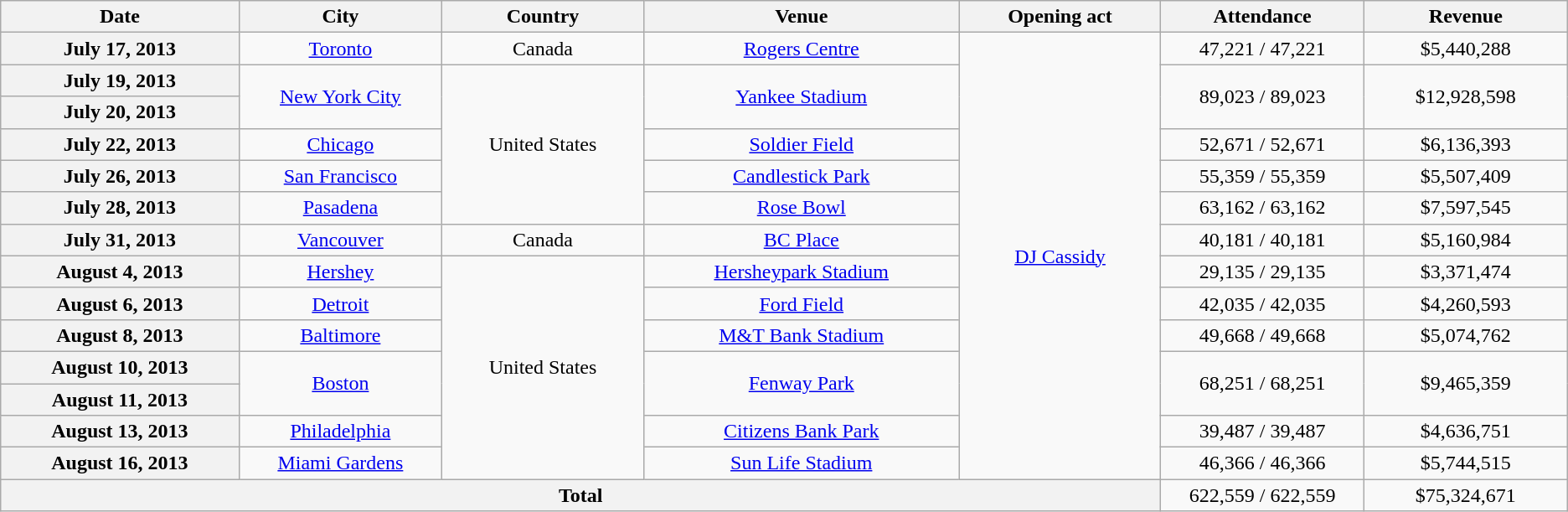<table class="wikitable plainrowheaders" style="text-align:center;">
<tr>
<th scope="col" style="width:12em;">Date</th>
<th scope="col" style="width:10em;">City</th>
<th scope="col" style="width:10em;">Country</th>
<th scope="col" style="width:16em;">Venue</th>
<th scope="col" style="width:10em;">Opening act</th>
<th scope="col" style="width:10em;">Attendance</th>
<th scope="col" style="width:10em;">Revenue</th>
</tr>
<tr>
<th scope="row">July 17, 2013</th>
<td><a href='#'>Toronto</a></td>
<td>Canada</td>
<td><a href='#'>Rogers Centre</a></td>
<td rowspan="14"><a href='#'>DJ Cassidy</a></td>
<td>47,221 / 47,221</td>
<td>$5,440,288</td>
</tr>
<tr>
<th scope="row">July 19, 2013</th>
<td rowspan="2"><a href='#'>New York City</a></td>
<td rowspan="5">United States</td>
<td rowspan="2"><a href='#'>Yankee Stadium</a></td>
<td rowspan="2">89,023 / 89,023</td>
<td rowspan="2">$12,928,598</td>
</tr>
<tr>
<th scope="row">July 20, 2013</th>
</tr>
<tr>
<th scope="row">July 22, 2013</th>
<td><a href='#'>Chicago</a></td>
<td><a href='#'>Soldier Field</a></td>
<td>52,671 / 52,671</td>
<td>$6,136,393</td>
</tr>
<tr>
<th scope="row">July 26, 2013</th>
<td><a href='#'>San Francisco</a></td>
<td><a href='#'>Candlestick Park</a></td>
<td>55,359 / 55,359</td>
<td>$5,507,409</td>
</tr>
<tr>
<th scope="row">July 28, 2013</th>
<td><a href='#'>Pasadena</a></td>
<td><a href='#'>Rose Bowl</a></td>
<td>63,162 / 63,162</td>
<td>$7,597,545</td>
</tr>
<tr>
<th scope="row">July 31, 2013</th>
<td><a href='#'>Vancouver</a></td>
<td>Canada</td>
<td><a href='#'>BC Place</a></td>
<td>40,181 / 40,181</td>
<td>$5,160,984</td>
</tr>
<tr>
<th scope="row">August 4, 2013</th>
<td><a href='#'>Hershey</a></td>
<td rowspan="7">United States</td>
<td><a href='#'>Hersheypark Stadium</a></td>
<td>29,135 / 29,135</td>
<td>$3,371,474</td>
</tr>
<tr>
<th scope="row">August 6, 2013</th>
<td><a href='#'>Detroit</a></td>
<td><a href='#'>Ford Field</a></td>
<td>42,035 / 42,035</td>
<td>$4,260,593</td>
</tr>
<tr>
<th scope="row">August 8, 2013</th>
<td><a href='#'>Baltimore</a></td>
<td><a href='#'>M&T Bank Stadium</a></td>
<td>49,668 / 49,668</td>
<td>$5,074,762</td>
</tr>
<tr>
<th scope="row">August 10, 2013</th>
<td rowspan="2"><a href='#'>Boston</a></td>
<td rowspan="2"><a href='#'>Fenway Park</a></td>
<td rowspan="2">68,251 / 68,251</td>
<td rowspan="2">$9,465,359</td>
</tr>
<tr>
<th scope="row">August 11, 2013</th>
</tr>
<tr>
<th scope="row">August 13, 2013</th>
<td><a href='#'>Philadelphia</a></td>
<td><a href='#'>Citizens Bank Park</a></td>
<td>39,487 / 39,487</td>
<td>$4,636,751</td>
</tr>
<tr>
<th scope="row">August 16, 2013</th>
<td><a href='#'>Miami Gardens</a></td>
<td><a href='#'>Sun Life Stadium</a></td>
<td>46,366 / 46,366</td>
<td>$5,744,515</td>
</tr>
<tr>
<th colspan="5">Total</th>
<td>622,559 / 622,559</td>
<td>$75,324,671</td>
</tr>
</table>
